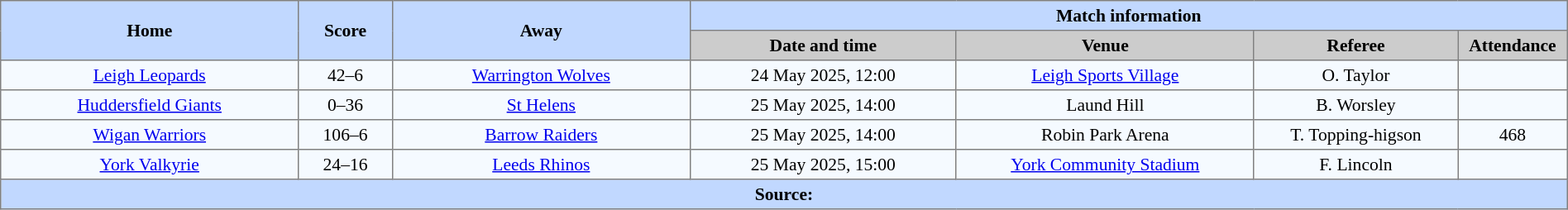<table border=1 style="border-collapse:collapse; font-size:90%; text-align:center;" cellpadding=3 cellspacing=0 width=100%>
<tr bgcolor=#C1D8FF>
<th scope="col" rowspan=2 width=19%>Home</th>
<th scope="col" rowspan=2 width=6%>Score</th>
<th scope="col" rowspan=2 width=19%>Away</th>
<th colspan=4>Match information</th>
</tr>
<tr style="background:#CCCCCC;">
<th scope="col" width=17%>Date and time</th>
<th scope="col" width=19%>Venue</th>
<th scope="col" width=13%>Referee</th>
<th scope="col" width=7%>Attendance</th>
</tr>
<tr bgcolor=#F5FAFF>
<td> <a href='#'>Leigh Leopards</a></td>
<td>42–6</td>
<td> <a href='#'>Warrington Wolves</a></td>
<td>24 May 2025, 12:00</td>
<td><a href='#'>Leigh Sports Village</a></td>
<td>O. Taylor</td>
<td></td>
</tr>
<tr bgcolor=#F5FAFF>
<td> <a href='#'>Huddersfield Giants</a></td>
<td>0–36</td>
<td> <a href='#'>St Helens</a></td>
<td>25 May 2025, 14:00</td>
<td>Laund Hill</td>
<td>B. Worsley</td>
<td></td>
</tr>
<tr bgcolor=#F5FAFF>
<td> <a href='#'>Wigan Warriors</a></td>
<td>106–6</td>
<td> <a href='#'>Barrow Raiders</a></td>
<td>25 May 2025, 14:00</td>
<td>Robin Park Arena</td>
<td>T. Topping-higson</td>
<td>468</td>
</tr>
<tr bgcolor=#F5FAFF>
<td> <a href='#'>York Valkyrie</a></td>
<td>24–16</td>
<td> <a href='#'>Leeds Rhinos</a></td>
<td>25 May 2025, 15:00</td>
<td><a href='#'>York Community Stadium</a></td>
<td>F. Lincoln</td>
<td></td>
</tr>
<tr style="background:#c1d8ff;">
<th colspan=7>Source:</th>
</tr>
</table>
